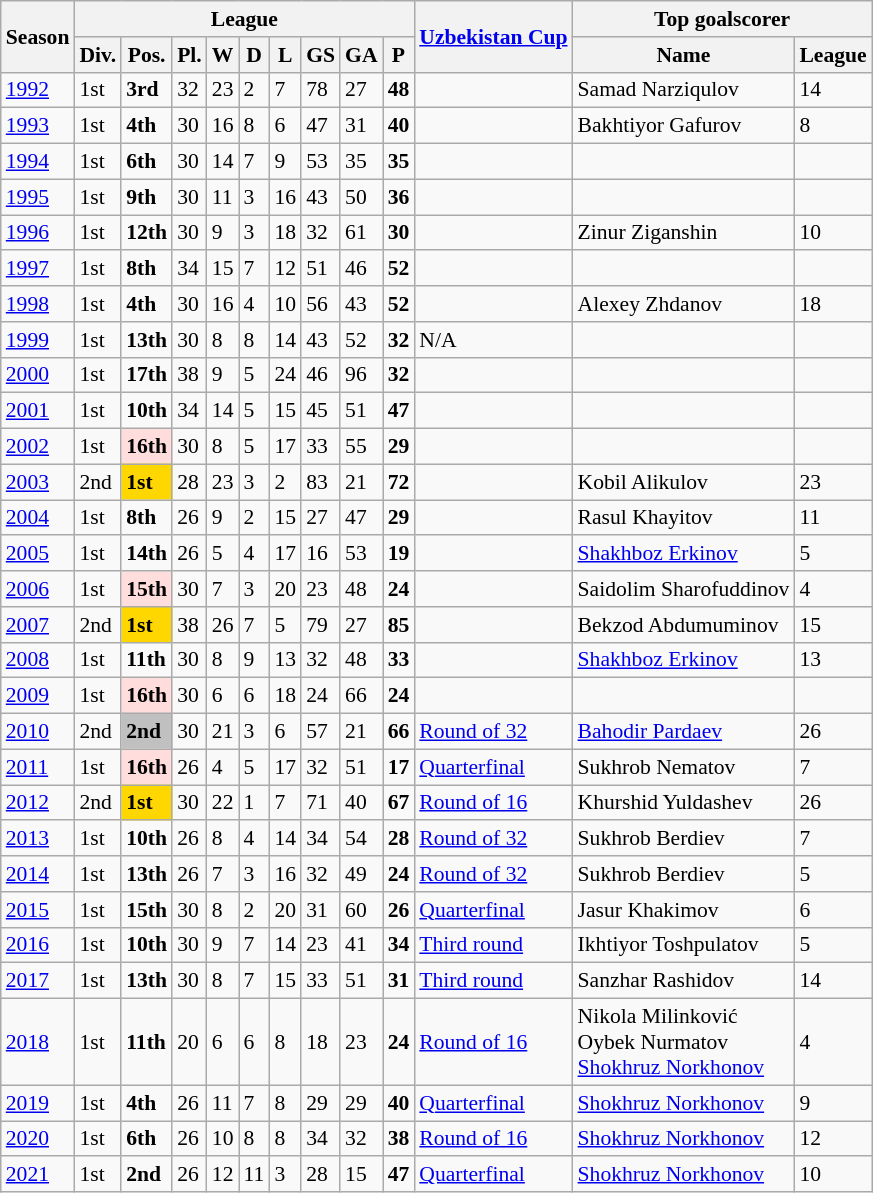<table class="wikitable mw-collapsible mw-collapsed" align=center cellspacing="0" cellpadding="3" style="border:1px solid #AAAAAA;font-size:90%">
<tr>
<th rowspan="2">Season</th>
<th colspan="9">League</th>
<th rowspan="2"><a href='#'>Uzbekistan Cup</a></th>
<th colspan="2">Top goalscorer</th>
</tr>
<tr>
<th>Div.</th>
<th>Pos.</th>
<th>Pl.</th>
<th>W</th>
<th>D</th>
<th>L</th>
<th>GS</th>
<th>GA</th>
<th>P</th>
<th>Name</th>
<th>League</th>
</tr>
<tr>
<td><a href='#'>1992</a></td>
<td>1st</td>
<td><strong>3rd</strong></td>
<td>32</td>
<td>23</td>
<td>2</td>
<td>7</td>
<td>78</td>
<td>27</td>
<td><strong>48</strong></td>
<td></td>
<td>Samad Narziqulov</td>
<td>14</td>
</tr>
<tr>
<td><a href='#'>1993</a></td>
<td>1st</td>
<td><strong>4th</strong></td>
<td>30</td>
<td>16</td>
<td>8</td>
<td>6</td>
<td>47</td>
<td>31</td>
<td><strong>40</strong></td>
<td></td>
<td>Bakhtiyor Gafurov</td>
<td>8</td>
</tr>
<tr>
<td><a href='#'>1994</a></td>
<td>1st</td>
<td><strong>6th</strong></td>
<td>30</td>
<td>14</td>
<td>7</td>
<td>9</td>
<td>53</td>
<td>35</td>
<td><strong>35</strong></td>
<td></td>
<td></td>
<td></td>
</tr>
<tr>
<td><a href='#'>1995</a></td>
<td>1st</td>
<td><strong>9th</strong></td>
<td>30</td>
<td>11</td>
<td>3</td>
<td>16</td>
<td>43</td>
<td>50</td>
<td><strong>36</strong></td>
<td></td>
<td></td>
<td></td>
</tr>
<tr>
<td><a href='#'>1996</a></td>
<td>1st</td>
<td><strong>12th</strong></td>
<td>30</td>
<td>9</td>
<td>3</td>
<td>18</td>
<td>32</td>
<td>61</td>
<td><strong>30</strong></td>
<td></td>
<td>Zinur Ziganshin</td>
<td>10</td>
</tr>
<tr>
<td><a href='#'>1997</a></td>
<td>1st</td>
<td><strong>8th</strong></td>
<td>34</td>
<td>15</td>
<td>7</td>
<td>12</td>
<td>51</td>
<td>46</td>
<td><strong>52</strong></td>
<td></td>
<td></td>
<td></td>
</tr>
<tr>
<td><a href='#'>1998</a></td>
<td>1st</td>
<td><strong>4th</strong></td>
<td>30</td>
<td>16</td>
<td>4</td>
<td>10</td>
<td>56</td>
<td>43</td>
<td><strong>52</strong></td>
<td></td>
<td>Alexey Zhdanov</td>
<td>18</td>
</tr>
<tr>
<td><a href='#'>1999</a></td>
<td>1st</td>
<td><strong>13th</strong></td>
<td>30</td>
<td>8</td>
<td>8</td>
<td>14</td>
<td>43</td>
<td>52</td>
<td><strong>32</strong></td>
<td>N/A</td>
<td></td>
<td></td>
</tr>
<tr>
<td><a href='#'>2000</a></td>
<td>1st</td>
<td><strong>17th</strong></td>
<td>38</td>
<td>9</td>
<td>5</td>
<td>24</td>
<td>46</td>
<td>96</td>
<td><strong>32</strong></td>
<td></td>
<td></td>
<td></td>
</tr>
<tr>
<td><a href='#'>2001</a></td>
<td>1st</td>
<td><strong>10th</strong></td>
<td>34</td>
<td>14</td>
<td>5</td>
<td>15</td>
<td>45</td>
<td>51</td>
<td><strong>47</strong></td>
<td></td>
<td></td>
<td></td>
</tr>
<tr>
<td><a href='#'>2002</a></td>
<td>1st</td>
<td style="background:#ffdddd"><strong>16th</strong></td>
<td>30</td>
<td>8</td>
<td>5</td>
<td>17</td>
<td>33</td>
<td>55</td>
<td><strong>29</strong></td>
<td></td>
<td></td>
<td></td>
</tr>
<tr>
<td><a href='#'>2003</a></td>
<td>2nd</td>
<td style="background:gold"><strong>1st</strong></td>
<td>28</td>
<td>23</td>
<td>3</td>
<td>2</td>
<td>83</td>
<td>21</td>
<td><strong>72</strong></td>
<td></td>
<td>Kobil Alikulov</td>
<td>23</td>
</tr>
<tr>
<td><a href='#'>2004</a></td>
<td>1st</td>
<td><strong>8th</strong></td>
<td>26</td>
<td>9</td>
<td>2</td>
<td>15</td>
<td>27</td>
<td>47</td>
<td><strong>29</strong></td>
<td></td>
<td>Rasul Khayitov</td>
<td>11</td>
</tr>
<tr>
<td><a href='#'>2005</a></td>
<td>1st</td>
<td><strong>14th</strong></td>
<td>26</td>
<td>5</td>
<td>4</td>
<td>17</td>
<td>16</td>
<td>53</td>
<td><strong>19</strong></td>
<td></td>
<td><a href='#'>Shakhboz Erkinov</a></td>
<td>5</td>
</tr>
<tr>
<td><a href='#'>2006</a></td>
<td>1st</td>
<td style="background:#ffdddd"><strong>15th</strong></td>
<td>30</td>
<td>7</td>
<td>3</td>
<td>20</td>
<td>23</td>
<td>48</td>
<td><strong>24</strong></td>
<td></td>
<td>Saidolim Sharofuddinov</td>
<td>4</td>
</tr>
<tr>
<td><a href='#'>2007</a></td>
<td>2nd</td>
<td style="background:gold"><strong>1st</strong></td>
<td>38</td>
<td>26</td>
<td>7</td>
<td>5</td>
<td>79</td>
<td>27</td>
<td><strong>85</strong></td>
<td></td>
<td>Bekzod Abdumuminov</td>
<td>15</td>
</tr>
<tr>
<td><a href='#'>2008</a></td>
<td>1st</td>
<td><strong>11th</strong></td>
<td>30</td>
<td>8</td>
<td>9</td>
<td>13</td>
<td>32</td>
<td>48</td>
<td><strong>33</strong></td>
<td></td>
<td><a href='#'>Shakhboz Erkinov</a></td>
<td>13</td>
</tr>
<tr>
<td><a href='#'>2009</a></td>
<td>1st</td>
<td style="background:#ffdddd"><strong>16th</strong></td>
<td>30</td>
<td>6</td>
<td>6</td>
<td>18</td>
<td>24</td>
<td>66</td>
<td><strong>24</strong></td>
<td></td>
<td></td>
<td></td>
</tr>
<tr>
<td><a href='#'>2010</a></td>
<td>2nd</td>
<td style="background:silver"><strong>2nd</strong></td>
<td>30</td>
<td>21</td>
<td>3</td>
<td>6</td>
<td>57</td>
<td>21</td>
<td><strong>66</strong></td>
<td><a href='#'>Round of 32</a></td>
<td><a href='#'>Bahodir Pardaev</a></td>
<td>26</td>
</tr>
<tr>
<td><a href='#'>2011</a></td>
<td>1st</td>
<td style="background:#ffdddd"><strong>16th</strong></td>
<td>26</td>
<td>4</td>
<td>5</td>
<td>17</td>
<td>32</td>
<td>51</td>
<td><strong>17</strong></td>
<td><a href='#'>Quarterfinal</a></td>
<td>Sukhrob Nematov</td>
<td>7</td>
</tr>
<tr>
<td><a href='#'>2012</a></td>
<td>2nd</td>
<td style="background:gold"><strong>1st</strong></td>
<td>30</td>
<td>22</td>
<td>1</td>
<td>7</td>
<td>71</td>
<td>40</td>
<td><strong>67</strong></td>
<td><a href='#'>Round of 16</a></td>
<td>Khurshid Yuldashev</td>
<td>26</td>
</tr>
<tr>
<td><a href='#'>2013</a></td>
<td>1st</td>
<td><strong>10th</strong></td>
<td>26</td>
<td>8</td>
<td>4</td>
<td>14</td>
<td>34</td>
<td>54</td>
<td><strong>28</strong></td>
<td><a href='#'>Round of 32</a></td>
<td>Sukhrob Berdiev</td>
<td>7</td>
</tr>
<tr>
<td><a href='#'>2014</a></td>
<td>1st</td>
<td><strong>13th</strong></td>
<td>26</td>
<td>7</td>
<td>3</td>
<td>16</td>
<td>32</td>
<td>49</td>
<td><strong>24</strong></td>
<td><a href='#'>Round of 32</a></td>
<td>Sukhrob Berdiev</td>
<td>5</td>
</tr>
<tr>
<td><a href='#'>2015</a></td>
<td>1st</td>
<td><strong>15th</strong></td>
<td>30</td>
<td>8</td>
<td>2</td>
<td>20</td>
<td>31</td>
<td>60</td>
<td><strong>26</strong></td>
<td><a href='#'>Quarterfinal</a></td>
<td>Jasur Khakimov</td>
<td>6</td>
</tr>
<tr>
<td><a href='#'>2016</a></td>
<td>1st</td>
<td><strong>10th</strong></td>
<td>30</td>
<td>9</td>
<td>7</td>
<td>14</td>
<td>23</td>
<td>41</td>
<td><strong>34</strong></td>
<td><a href='#'>Third round</a></td>
<td>Ikhtiyor Toshpulatov</td>
<td>5</td>
</tr>
<tr>
<td><a href='#'>2017</a></td>
<td>1st</td>
<td><strong>13th</strong></td>
<td>30</td>
<td>8</td>
<td>7</td>
<td>15</td>
<td>33</td>
<td>51</td>
<td><strong>31</strong></td>
<td><a href='#'>Third round</a></td>
<td>Sanzhar Rashidov</td>
<td>14</td>
</tr>
<tr>
<td><a href='#'>2018</a></td>
<td>1st</td>
<td><strong>11th</strong></td>
<td>20</td>
<td>6</td>
<td>6</td>
<td>8</td>
<td>18</td>
<td>23</td>
<td><strong>24</strong></td>
<td><a href='#'>Round of 16</a></td>
<td>Nikola Milinković <br> Oybek Nurmatov <br> <a href='#'>Shokhruz Norkhonov</a></td>
<td>4</td>
</tr>
<tr>
<td><a href='#'>2019</a></td>
<td>1st</td>
<td><strong>4th</strong></td>
<td>26</td>
<td>11</td>
<td>7</td>
<td>8</td>
<td>29</td>
<td>29</td>
<td><strong>40</strong></td>
<td><a href='#'>Quarterfinal</a></td>
<td><a href='#'>Shokhruz Norkhonov</a></td>
<td>9</td>
</tr>
<tr>
<td><a href='#'>2020</a></td>
<td>1st</td>
<td><strong>6th</strong></td>
<td>26</td>
<td>10</td>
<td>8</td>
<td>8</td>
<td>34</td>
<td>32</td>
<td><strong>38</strong></td>
<td><a href='#'>Round of 16</a></td>
<td><a href='#'>Shokhruz Norkhonov</a></td>
<td>12</td>
</tr>
<tr>
<td><a href='#'>2021</a></td>
<td>1st</td>
<td><strong>2nd</strong></td>
<td>26</td>
<td>12</td>
<td>11</td>
<td>3</td>
<td>28</td>
<td>15</td>
<td><strong>47</strong></td>
<td><a href='#'>Quarterfinal</a></td>
<td><a href='#'>Shokhruz Norkhonov</a></td>
<td>10</td>
</tr>
</table>
